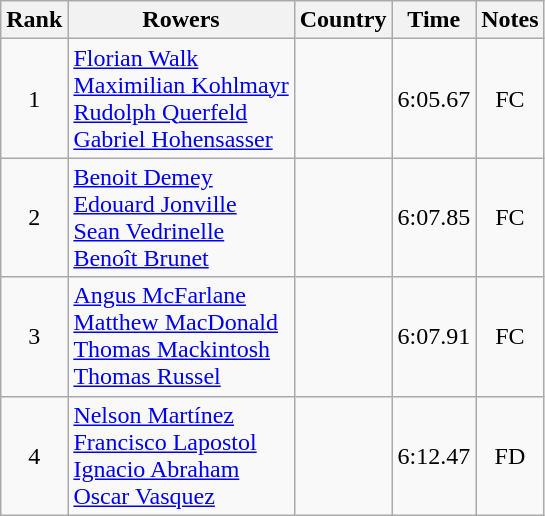<table class="wikitable" style="text-align:center">
<tr>
<th>Rank</th>
<th>Rowers</th>
<th>Country</th>
<th>Time</th>
<th>Notes</th>
</tr>
<tr>
<td>1</td>
<td align="left"><a href='#'>Florian Walk</a><br><a href='#'>Maximilian Kohlmayr</a><br><a href='#'>Rudolph Querfeld</a><br><a href='#'>Gabriel Hohensasser</a></td>
<td align="left"></td>
<td>6:05.67</td>
<td>FC</td>
</tr>
<tr>
<td>2</td>
<td align="left"><a href='#'>Benoit Demey</a><br><a href='#'>Edouard Jonville</a><br><a href='#'>Sean Vedrinelle</a><br><a href='#'>Benoît Brunet</a></td>
<td align="left"></td>
<td>6:07.85</td>
<td>FC</td>
</tr>
<tr>
<td>3</td>
<td align="left"><a href='#'>Angus McFarlane</a><br><a href='#'>Matthew MacDonald</a><br><a href='#'>Thomas Mackintosh</a><br><a href='#'>Thomas Russel</a></td>
<td align="left"></td>
<td>6:07.91</td>
<td>FC</td>
</tr>
<tr>
<td>4</td>
<td align="left"><a href='#'>Nelson Martínez</a><br><a href='#'>Francisco Lapostol</a><br><a href='#'>Ignacio Abraham</a><br><a href='#'>Oscar Vasquez</a></td>
<td align="left"></td>
<td>6:12.47</td>
<td>FD</td>
</tr>
</table>
